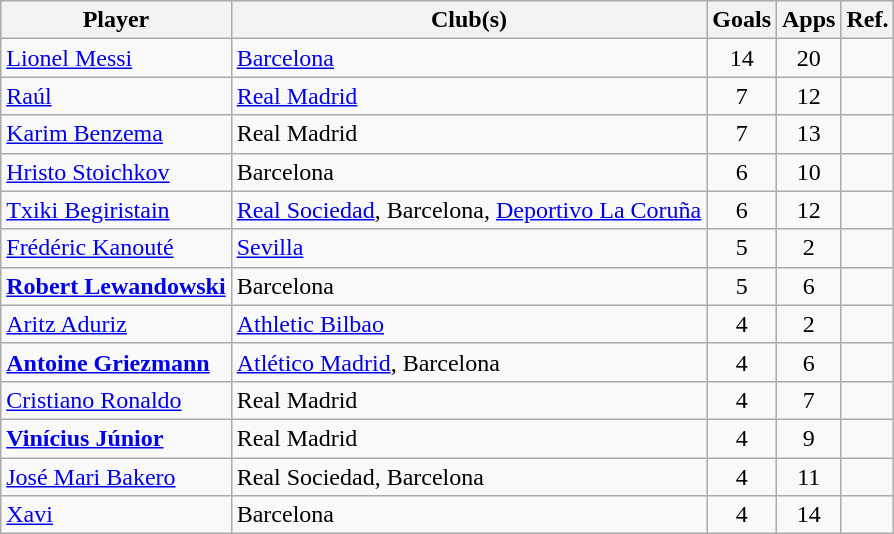<table class="wikitable sortable" style="text-align:center">
<tr>
<th>Player</th>
<th>Club(s)</th>
<th>Goals</th>
<th>Apps</th>
<th>Ref.</th>
</tr>
<tr>
<td align="left"> <a href='#'>Lionel Messi</a></td>
<td align="left"><a href='#'>Barcelona</a></td>
<td>14</td>
<td>20</td>
<td></td>
</tr>
<tr>
<td align="left"> <a href='#'>Raúl</a></td>
<td align="left"><a href='#'>Real Madrid</a></td>
<td>7</td>
<td>12</td>
<td></td>
</tr>
<tr>
<td align="left"> <a href='#'>Karim Benzema</a></td>
<td align="left">Real Madrid</td>
<td>7</td>
<td>13</td>
<td></td>
</tr>
<tr>
<td align="left"> <a href='#'>Hristo Stoichkov</a></td>
<td align="left">Barcelona</td>
<td>6</td>
<td>10</td>
<td></td>
</tr>
<tr>
<td align="left"> <a href='#'>Txiki Begiristain</a></td>
<td align="left"><a href='#'>Real Sociedad</a>, Barcelona, <a href='#'>Deportivo La Coruña</a></td>
<td>6</td>
<td>12</td>
<td></td>
</tr>
<tr>
<td align="left"> <a href='#'>Frédéric Kanouté</a></td>
<td align="left"><a href='#'>Sevilla</a></td>
<td>5</td>
<td>2</td>
<td></td>
</tr>
<tr>
<td align="left"> <strong><a href='#'>Robert Lewandowski</a></strong></td>
<td align="left">Barcelona</td>
<td>5</td>
<td>6</td>
<td></td>
</tr>
<tr>
<td align="left"> <a href='#'>Aritz Aduriz</a></td>
<td align="left"><a href='#'>Athletic Bilbao</a></td>
<td>4</td>
<td>2</td>
<td></td>
</tr>
<tr>
<td align="left"> <strong><a href='#'>Antoine Griezmann</a></strong></td>
<td align="left"><a href='#'>Atlético Madrid</a>, Barcelona</td>
<td>4</td>
<td>6</td>
<td></td>
</tr>
<tr>
<td align="left"> <a href='#'>Cristiano Ronaldo</a></td>
<td align="left">Real Madrid</td>
<td>4</td>
<td>7</td>
<td></td>
</tr>
<tr>
<td align="left"> <strong><a href='#'>Vinícius Júnior</a></strong></td>
<td align="left">Real Madrid</td>
<td>4</td>
<td>9</td>
<td></td>
</tr>
<tr>
<td align="left"> <a href='#'>José Mari Bakero</a></td>
<td align="left">Real Sociedad, Barcelona</td>
<td>4</td>
<td>11</td>
<td></td>
</tr>
<tr>
<td align="left"> <a href='#'>Xavi</a></td>
<td align="left">Barcelona</td>
<td>4</td>
<td>14</td>
<td></td>
</tr>
</table>
